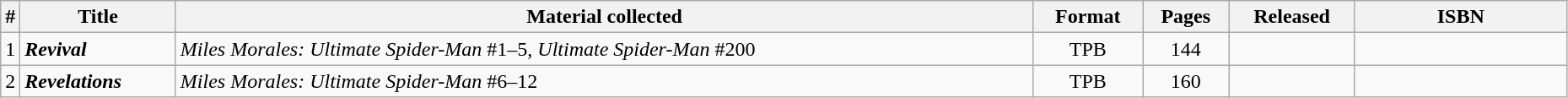<table class="wikitable sortable" width=98%>
<tr>
<th width=4px>#</th>
<th>Title</th>
<th>Material collected</th>
<th class="unsortable">Format</th>
<th>Pages</th>
<th>Released</th>
<th class="unsortable" style="width: 10em;">ISBN</th>
</tr>
<tr>
<td>1</td>
<td><strong><em>Revival</em></strong></td>
<td><em>Miles Morales: Ultimate Spider-Man</em> #1–5, <em>Ultimate Spider-Man</em> #200</td>
<td style="text-align: center;">TPB</td>
<td style="text-align: center;">144</td>
<td></td>
<td></td>
</tr>
<tr>
<td>2</td>
<td><strong><em>Revelations</em></strong></td>
<td><em>Miles Morales: Ultimate Spider-Man</em> #6–12</td>
<td style="text-align: center;">TPB</td>
<td style="text-align: center;">160</td>
<td></td>
<td></td>
</tr>
</table>
